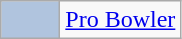<table class="wikitable">
<tr>
<td style="background-color:lightsteelblue; border:1px solid #aaaaaa; width:2em;"></td>
<td><a href='#'>Pro Bowler</a></td>
</tr>
</table>
